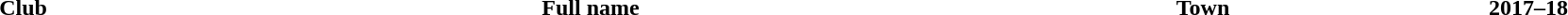<table style="width:100%;">
<tr>
<th style="width:23%;">Club</th>
<th style="width:40%;">Full name</th>
<th style="width:28%;">Town</th>
<th style="width:8%;">2017–18</th>
</tr>
</table>
